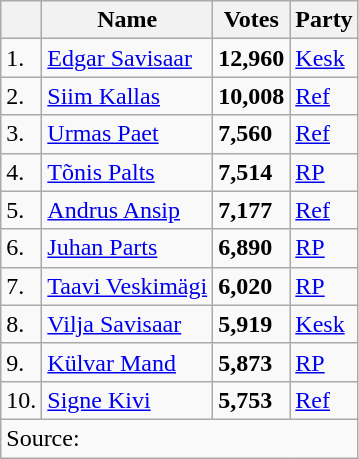<table class="wikitable sortable">
<tr>
<th></th>
<th><strong>Name</strong></th>
<th><strong>Votes</strong></th>
<th><strong>Party</strong></th>
</tr>
<tr>
<td>1.</td>
<td><a href='#'>Edgar Savisaar</a></td>
<td><strong>12,960</strong></td>
<td><a href='#'>Kesk</a></td>
</tr>
<tr>
<td>2.</td>
<td><a href='#'>Siim Kallas</a></td>
<td><strong>10,008</strong></td>
<td><a href='#'>Ref</a></td>
</tr>
<tr>
<td>3.</td>
<td><a href='#'>Urmas Paet</a></td>
<td><strong>7,560</strong></td>
<td><a href='#'>Ref</a></td>
</tr>
<tr>
<td>4.</td>
<td><a href='#'>Tõnis Palts</a></td>
<td><strong>7,514</strong></td>
<td><a href='#'>RP</a></td>
</tr>
<tr>
<td>5.</td>
<td><a href='#'>Andrus Ansip</a></td>
<td><strong>7,177</strong></td>
<td><a href='#'>Ref</a></td>
</tr>
<tr>
<td>6.</td>
<td><a href='#'>Juhan Parts</a></td>
<td><strong>6,890</strong></td>
<td><a href='#'>RP</a></td>
</tr>
<tr>
<td>7.</td>
<td><a href='#'>Taavi Veskimägi</a></td>
<td><strong>6,020</strong></td>
<td><a href='#'>RP</a></td>
</tr>
<tr>
<td>8.</td>
<td><a href='#'>Vilja Savisaar</a></td>
<td><strong>5,919</strong></td>
<td><a href='#'>Kesk</a></td>
</tr>
<tr>
<td>9.</td>
<td><a href='#'>Külvar Mand</a></td>
<td><strong>5,873</strong></td>
<td><a href='#'>RP</a></td>
</tr>
<tr>
<td>10.</td>
<td><a href='#'>Signe Kivi</a></td>
<td><strong>5,753</strong></td>
<td><a href='#'>Ref</a></td>
</tr>
<tr>
<td align=left colspan=5>Source: </td>
</tr>
</table>
